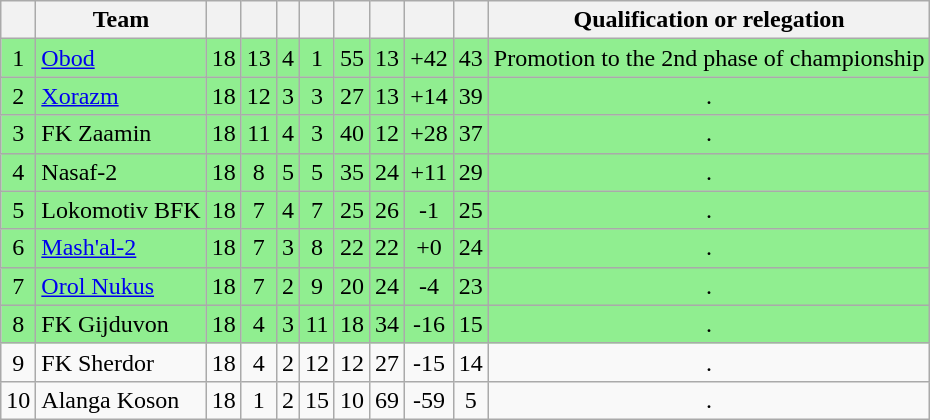<table class="wikitable sortable" style="text-align:center; font-size:100%;">
<tr>
<th></th>
<th>Team</th>
<th></th>
<th></th>
<th></th>
<th></th>
<th></th>
<th></th>
<th></th>
<th></th>
<th>Qualification or relegation</th>
</tr>
<tr align="center" bgcolor="#90EE90">
<td>1</td>
<td align="left"><a href='#'>Obod</a></td>
<td>18</td>
<td>13</td>
<td>4</td>
<td>1</td>
<td>55</td>
<td>13</td>
<td>+42</td>
<td>43</td>
<td>Promotion to the 2nd phase of championship</td>
</tr>
<tr align="center" bgcolor="#90EE90">
<td>2</td>
<td align="left"><a href='#'>Xorazm</a></td>
<td>18</td>
<td>12</td>
<td>3</td>
<td>3</td>
<td>27</td>
<td>13</td>
<td>+14</td>
<td>39</td>
<td>.</td>
</tr>
<tr align="center" bgcolor="#90EE90">
<td>3</td>
<td align="left">FK Zaamin</td>
<td>18</td>
<td>11</td>
<td>4</td>
<td>3</td>
<td>40</td>
<td>12</td>
<td>+28</td>
<td>37</td>
<td>.</td>
</tr>
<tr align="center" bgcolor="#90EE90">
<td>4</td>
<td align="left">Nasaf-2</td>
<td>18</td>
<td>8</td>
<td>5</td>
<td>5</td>
<td>35</td>
<td>24</td>
<td>+11</td>
<td>29</td>
<td>.</td>
</tr>
<tr align="center" bgcolor="#90EE90">
<td>5</td>
<td align="left">Lokomotiv BFK</td>
<td>18</td>
<td>7</td>
<td>4</td>
<td>7</td>
<td>25</td>
<td>26</td>
<td>-1</td>
<td>25</td>
<td>.</td>
</tr>
<tr align="center" bgcolor="#90EE90">
<td>6</td>
<td align="left"><a href='#'>Mash'al-2</a></td>
<td>18</td>
<td>7</td>
<td>3</td>
<td>8</td>
<td>22</td>
<td>22</td>
<td>+0</td>
<td>24</td>
<td>.</td>
</tr>
<tr align="center" bgcolor="#90EE90">
<td>7</td>
<td align="left"><a href='#'>Orol Nukus</a></td>
<td>18</td>
<td>7</td>
<td>2</td>
<td>9</td>
<td>20</td>
<td>24</td>
<td>-4</td>
<td>23</td>
<td>.</td>
</tr>
<tr align="center" bgcolor="#90EE90">
<td>8</td>
<td align="left">FK Gijduvon</td>
<td>18</td>
<td>4</td>
<td>3</td>
<td>11</td>
<td>18</td>
<td>34</td>
<td>-16</td>
<td>15</td>
<td>.</td>
</tr>
<tr align="center" bgcolor="">
<td>9</td>
<td align="left">FK Sherdor</td>
<td>18</td>
<td>4</td>
<td>2</td>
<td>12</td>
<td>12</td>
<td>27</td>
<td>-15</td>
<td>14</td>
<td>.</td>
</tr>
<tr align="center" bgcolor="">
<td>10</td>
<td align="left">Alanga Koson</td>
<td>18</td>
<td>1</td>
<td>2</td>
<td>15</td>
<td>10</td>
<td>69</td>
<td>-59</td>
<td>5</td>
<td>.</td>
</tr>
</table>
